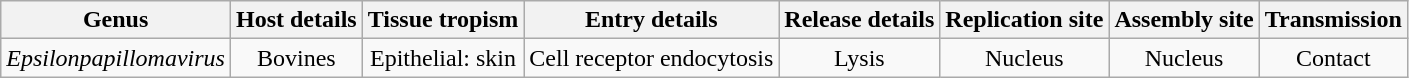<table class="wikitable sortable" style="text-align:center">
<tr>
<th>Genus</th>
<th>Host details</th>
<th>Tissue tropism</th>
<th>Entry details</th>
<th>Release details</th>
<th>Replication site</th>
<th>Assembly site</th>
<th>Transmission</th>
</tr>
<tr>
<td><em>Epsilonpapillomavirus</em></td>
<td>Bovines</td>
<td>Epithelial: skin</td>
<td>Cell receptor endocytosis</td>
<td>Lysis</td>
<td>Nucleus</td>
<td>Nucleus</td>
<td>Contact</td>
</tr>
</table>
